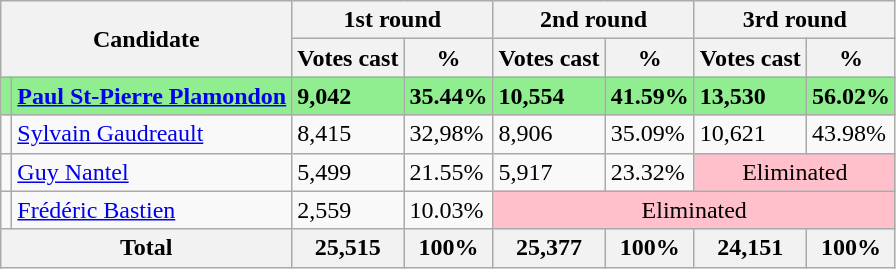<table class="wikitable">
<tr>
<th rowspan="2" colspan="2">Candidate</th>
<th colspan="2">1st round</th>
<th colspan="2">2nd round</th>
<th colspan="2">3rd round</th>
</tr>
<tr>
<th>Votes cast</th>
<th>%</th>
<th>Votes cast</th>
<th>%</th>
<th>Votes cast</th>
<th>%</th>
</tr>
<tr style="background:lightgreen;">
<td></td>
<td><strong><a href='#'>Paul St-Pierre Plamondon</a></strong></td>
<td><strong>9,042</strong></td>
<td><strong>35.44%</strong></td>
<td><strong>10,554</strong></td>
<td><strong>41.59%</strong></td>
<td><strong>13,530</strong></td>
<td><strong>56.02%</strong></td>
</tr>
<tr>
<td></td>
<td><a href='#'>Sylvain Gaudreault</a></td>
<td>8,415</td>
<td>32,98%</td>
<td>8,906</td>
<td>35.09%</td>
<td>10,621</td>
<td>43.98%</td>
</tr>
<tr>
<td></td>
<td><a href='#'>Guy Nantel</a></td>
<td>5,499</td>
<td>21.55%</td>
<td>5,917</td>
<td>23.32%</td>
<td colspan="2" style="background:pink; text-align:center">Eliminated</td>
</tr>
<tr>
<td></td>
<td><a href='#'>Frédéric Bastien</a></td>
<td>2,559</td>
<td>10.03%</td>
<td colspan="4" style="background:pink; text-align:center">Eliminated</td>
</tr>
<tr>
<th colspan="2">Total</th>
<th align="right">25,515</th>
<th align="right">100%</th>
<th align="right">25,377</th>
<th align="right">100%</th>
<th align="right">24,151</th>
<th align="right">100%</th>
</tr>
</table>
